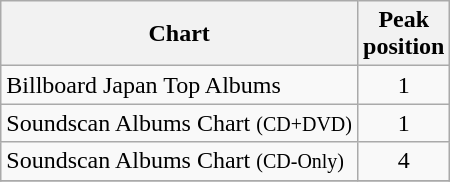<table class="wikitable sortable">
<tr>
<th>Chart</th>
<th>Peak<br>position</th>
</tr>
<tr>
<td>Billboard Japan Top Albums</td>
<td align="center">1</td>
</tr>
<tr>
<td>Soundscan Albums Chart <small>(CD+DVD)</small></td>
<td align="center">1</td>
</tr>
<tr>
<td>Soundscan Albums Chart <small>(CD-Only)</small></td>
<td align="center">4</td>
</tr>
<tr>
</tr>
</table>
